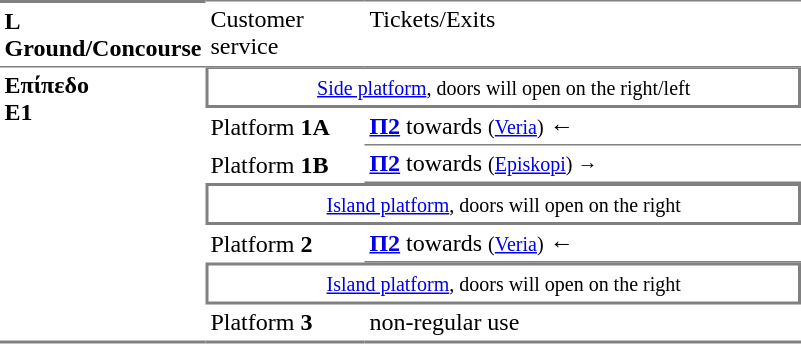<table table border=0 cellspacing=0 cellpadding=3>
<tr>
<td style="border-bottom:solid 1px gray;border-top:solid 2px gray;" width=50 valign=top><strong>L<br>Ground/Concourse</strong></td>
<td style="border-top:solid 1px gray;border-bottom:solid 1px gray;" width=100 valign=top>Customer service</td>
<td style="border-top:solid 1px gray;border-bottom:solid 1px gray;" width=285 valign=top>Tickets/Exits</td>
</tr>
<tr>
<td style="border-bottom:solid 2px gray;" rowspan=7 valign=top><strong>Επίπεδο<br>Ε1</strong></td>
<td style="border-top:solid 1px gray;border-right:solid 2px gray;border-left:solid 2px gray;border-bottom:solid 2px gray;text-align:center;" colspan=2><small><a href='#'>Side platform</a>, doors will open on the right/left</small></td>
</tr>
<tr>
<td>Platform <span><strong>1Α</strong></span></td>
<td style="border-bottom:solid 1px gray;"><span><a href='#'><span><strong>Π2</strong></span></a></span>  towards  <small>(<a href='#'>Veria</a>)</small> ←</td>
</tr>
<tr>
<td>Platform <span><strong>1Β</strong></span></td>
<td style="border-bottom:solid 1px gray;"><span><a href='#'><span><strong>Π2</strong></span></a></span>  towards  <small>(<a href='#'>Episkopi</a>) →</small></td>
</tr>
<tr>
<td style="border-top:solid 2px gray;border-right:solid 2px gray;border-left:solid 2px gray;border-bottom:solid 2px gray;text-align:center;" colspan=2><small><a href='#'>Island platform</a>, doors will open on the right</small></td>
</tr>
<tr>
<td>Platform <span><strong>2</strong></span></td>
<td style="border-bottom:solid 1px gray;"><span><a href='#'><span><strong>Π2</strong></span></a></span>  towards  <small>(<a href='#'>Veria</a>)</small> ←</td>
</tr>
<tr>
<td style="border-top:solid 2px gray;border-right:solid 2px gray;border-left:solid 2px gray;border-bottom:solid 2px gray;text-align:center;" colspan=2><small><a href='#'>Island platform</a>, doors will open on the right</small></td>
</tr>
<tr>
<td style="border-bottom:solid 2px gray;">Platform <span><strong>3</strong></span></td>
<td style="border-bottom:solid 2px gray;">non-regular use</td>
</tr>
</table>
